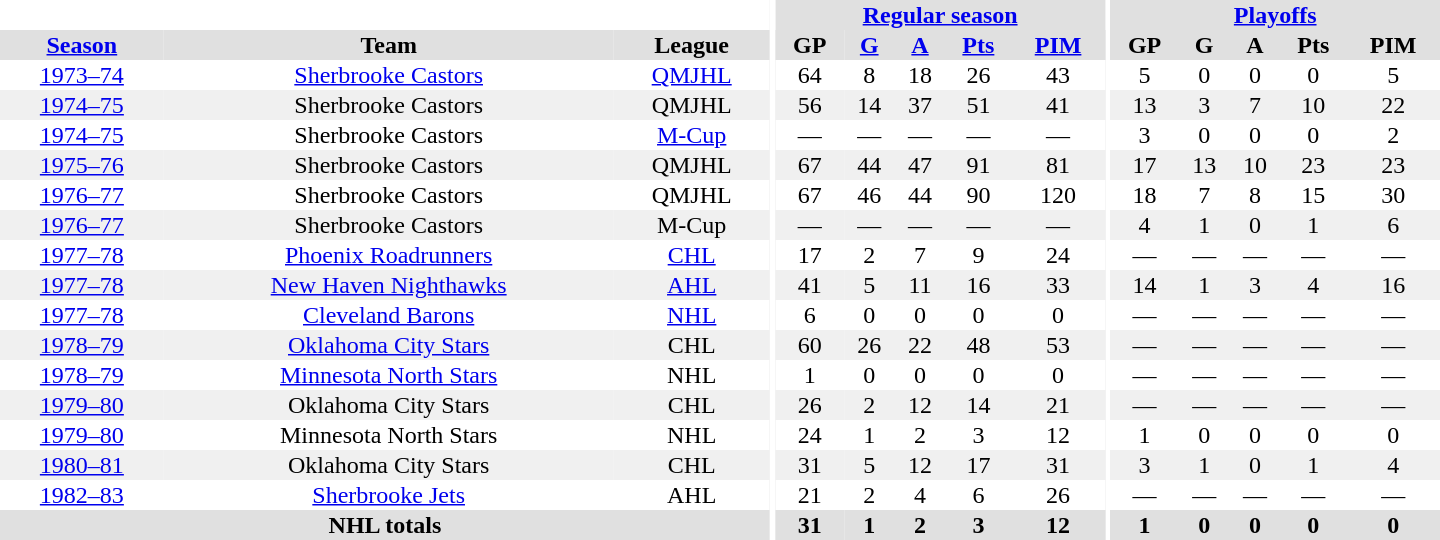<table border="0" cellpadding="1" cellspacing="0" style="text-align:center; width:60em">
<tr bgcolor="#e0e0e0">
<th colspan="3" bgcolor="#ffffff"></th>
<th rowspan="100" bgcolor="#ffffff"></th>
<th colspan="5"><a href='#'>Regular season</a></th>
<th rowspan="100" bgcolor="#ffffff"></th>
<th colspan="5"><a href='#'>Playoffs</a></th>
</tr>
<tr bgcolor="#e0e0e0">
<th><a href='#'>Season</a></th>
<th>Team</th>
<th>League</th>
<th>GP</th>
<th><a href='#'>G</a></th>
<th><a href='#'>A</a></th>
<th><a href='#'>Pts</a></th>
<th><a href='#'>PIM</a></th>
<th>GP</th>
<th>G</th>
<th>A</th>
<th>Pts</th>
<th>PIM</th>
</tr>
<tr>
<td><a href='#'>1973–74</a></td>
<td><a href='#'>Sherbrooke Castors</a></td>
<td><a href='#'>QMJHL</a></td>
<td>64</td>
<td>8</td>
<td>18</td>
<td>26</td>
<td>43</td>
<td>5</td>
<td>0</td>
<td>0</td>
<td>0</td>
<td>5</td>
</tr>
<tr bgcolor="#f0f0f0">
<td><a href='#'>1974–75</a></td>
<td>Sherbrooke Castors</td>
<td>QMJHL</td>
<td>56</td>
<td>14</td>
<td>37</td>
<td>51</td>
<td>41</td>
<td>13</td>
<td>3</td>
<td>7</td>
<td>10</td>
<td>22</td>
</tr>
<tr>
<td><a href='#'>1974–75</a></td>
<td>Sherbrooke Castors</td>
<td><a href='#'>M-Cup</a></td>
<td>—</td>
<td>—</td>
<td>—</td>
<td>—</td>
<td>—</td>
<td>3</td>
<td>0</td>
<td>0</td>
<td>0</td>
<td>2</td>
</tr>
<tr bgcolor="#f0f0f0">
<td><a href='#'>1975–76</a></td>
<td>Sherbrooke Castors</td>
<td>QMJHL</td>
<td>67</td>
<td>44</td>
<td>47</td>
<td>91</td>
<td>81</td>
<td>17</td>
<td>13</td>
<td>10</td>
<td>23</td>
<td>23</td>
</tr>
<tr>
<td><a href='#'>1976–77</a></td>
<td>Sherbrooke Castors</td>
<td>QMJHL</td>
<td>67</td>
<td>46</td>
<td>44</td>
<td>90</td>
<td>120</td>
<td>18</td>
<td>7</td>
<td>8</td>
<td>15</td>
<td>30</td>
</tr>
<tr bgcolor="#f0f0f0">
<td><a href='#'>1976–77</a></td>
<td>Sherbrooke Castors</td>
<td>M-Cup</td>
<td>—</td>
<td>—</td>
<td>—</td>
<td>—</td>
<td>—</td>
<td>4</td>
<td>1</td>
<td>0</td>
<td>1</td>
<td>6</td>
</tr>
<tr>
<td><a href='#'>1977–78</a></td>
<td><a href='#'>Phoenix Roadrunners</a></td>
<td><a href='#'>CHL</a></td>
<td>17</td>
<td>2</td>
<td>7</td>
<td>9</td>
<td>24</td>
<td>—</td>
<td>—</td>
<td>—</td>
<td>—</td>
<td>—</td>
</tr>
<tr bgcolor="#f0f0f0">
<td><a href='#'>1977–78</a></td>
<td><a href='#'>New Haven Nighthawks</a></td>
<td><a href='#'>AHL</a></td>
<td>41</td>
<td>5</td>
<td>11</td>
<td>16</td>
<td>33</td>
<td>14</td>
<td>1</td>
<td>3</td>
<td>4</td>
<td>16</td>
</tr>
<tr>
<td><a href='#'>1977–78</a></td>
<td><a href='#'>Cleveland Barons</a></td>
<td><a href='#'>NHL</a></td>
<td>6</td>
<td>0</td>
<td>0</td>
<td>0</td>
<td>0</td>
<td>—</td>
<td>—</td>
<td>—</td>
<td>—</td>
<td>—</td>
</tr>
<tr bgcolor="#f0f0f0">
<td><a href='#'>1978–79</a></td>
<td><a href='#'>Oklahoma City Stars</a></td>
<td>CHL</td>
<td>60</td>
<td>26</td>
<td>22</td>
<td>48</td>
<td>53</td>
<td>—</td>
<td>—</td>
<td>—</td>
<td>—</td>
<td>—</td>
</tr>
<tr>
<td><a href='#'>1978–79</a></td>
<td><a href='#'>Minnesota North Stars</a></td>
<td>NHL</td>
<td>1</td>
<td>0</td>
<td>0</td>
<td>0</td>
<td>0</td>
<td>—</td>
<td>—</td>
<td>—</td>
<td>—</td>
<td>—</td>
</tr>
<tr bgcolor="#f0f0f0">
<td><a href='#'>1979–80</a></td>
<td>Oklahoma City Stars</td>
<td>CHL</td>
<td>26</td>
<td>2</td>
<td>12</td>
<td>14</td>
<td>21</td>
<td>—</td>
<td>—</td>
<td>—</td>
<td>—</td>
<td>—</td>
</tr>
<tr>
<td><a href='#'>1979–80</a></td>
<td>Minnesota North Stars</td>
<td>NHL</td>
<td>24</td>
<td>1</td>
<td>2</td>
<td>3</td>
<td>12</td>
<td>1</td>
<td>0</td>
<td>0</td>
<td>0</td>
<td>0</td>
</tr>
<tr bgcolor="#f0f0f0">
<td><a href='#'>1980–81</a></td>
<td>Oklahoma City Stars</td>
<td>CHL</td>
<td>31</td>
<td>5</td>
<td>12</td>
<td>17</td>
<td>31</td>
<td>3</td>
<td>1</td>
<td>0</td>
<td>1</td>
<td>4</td>
</tr>
<tr>
<td><a href='#'>1982–83</a></td>
<td><a href='#'>Sherbrooke Jets</a></td>
<td>AHL</td>
<td>21</td>
<td>2</td>
<td>4</td>
<td>6</td>
<td>26</td>
<td>—</td>
<td>—</td>
<td>—</td>
<td>—</td>
<td>—</td>
</tr>
<tr bgcolor="#e0e0e0">
<th colspan="3">NHL totals</th>
<th>31</th>
<th>1</th>
<th>2</th>
<th>3</th>
<th>12</th>
<th>1</th>
<th>0</th>
<th>0</th>
<th>0</th>
<th>0</th>
</tr>
</table>
